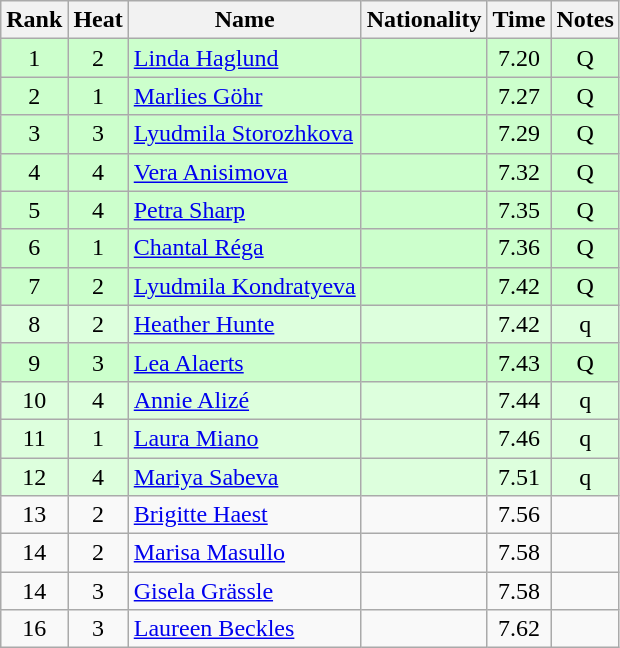<table class="wikitable sortable" style="text-align:center">
<tr>
<th>Rank</th>
<th>Heat</th>
<th>Name</th>
<th>Nationality</th>
<th>Time</th>
<th>Notes</th>
</tr>
<tr bgcolor=ccffcc>
<td>1</td>
<td>2</td>
<td align="left"><a href='#'>Linda Haglund</a></td>
<td align=left></td>
<td>7.20</td>
<td>Q</td>
</tr>
<tr bgcolor=ccffcc>
<td>2</td>
<td>1</td>
<td align="left"><a href='#'>Marlies Göhr</a></td>
<td align=left></td>
<td>7.27</td>
<td>Q</td>
</tr>
<tr bgcolor=ccffcc>
<td>3</td>
<td>3</td>
<td align="left"><a href='#'>Lyudmila Storozhkova</a></td>
<td align=left></td>
<td>7.29</td>
<td>Q</td>
</tr>
<tr bgcolor=ccffcc>
<td>4</td>
<td>4</td>
<td align="left"><a href='#'>Vera Anisimova</a></td>
<td align=left></td>
<td>7.32</td>
<td>Q</td>
</tr>
<tr bgcolor=ccffcc>
<td>5</td>
<td>4</td>
<td align="left"><a href='#'>Petra Sharp</a></td>
<td align=left></td>
<td>7.35</td>
<td>Q</td>
</tr>
<tr bgcolor=ccffcc>
<td>6</td>
<td>1</td>
<td align="left"><a href='#'>Chantal Réga</a></td>
<td align=left></td>
<td>7.36</td>
<td>Q</td>
</tr>
<tr bgcolor=ccffcc>
<td>7</td>
<td>2</td>
<td align="left"><a href='#'>Lyudmila Kondratyeva</a></td>
<td align=left></td>
<td>7.42</td>
<td>Q</td>
</tr>
<tr bgcolor=ddffdd>
<td>8</td>
<td>2</td>
<td align="left"><a href='#'>Heather Hunte</a></td>
<td align=left></td>
<td>7.42</td>
<td>q</td>
</tr>
<tr bgcolor=ccffcc>
<td>9</td>
<td>3</td>
<td align="left"><a href='#'>Lea Alaerts</a></td>
<td align=left></td>
<td>7.43</td>
<td>Q</td>
</tr>
<tr bgcolor=ddffdd>
<td>10</td>
<td>4</td>
<td align="left"><a href='#'>Annie Alizé</a></td>
<td align=left></td>
<td>7.44</td>
<td>q</td>
</tr>
<tr bgcolor=ddffdd>
<td>11</td>
<td>1</td>
<td align="left"><a href='#'>Laura Miano</a></td>
<td align=left></td>
<td>7.46</td>
<td>q</td>
</tr>
<tr bgcolor=ddffdd>
<td>12</td>
<td>4</td>
<td align="left"><a href='#'>Mariya Sabeva</a></td>
<td align=left></td>
<td>7.51</td>
<td>q</td>
</tr>
<tr>
<td>13</td>
<td>2</td>
<td align="left"><a href='#'>Brigitte Haest</a></td>
<td align=left></td>
<td>7.56</td>
<td></td>
</tr>
<tr>
<td>14</td>
<td>2</td>
<td align="left"><a href='#'>Marisa Masullo</a></td>
<td align=left></td>
<td>7.58</td>
<td></td>
</tr>
<tr>
<td>14</td>
<td>3</td>
<td align="left"><a href='#'>Gisela Grässle</a></td>
<td align=left></td>
<td>7.58</td>
<td></td>
</tr>
<tr>
<td>16</td>
<td>3</td>
<td align="left"><a href='#'>Laureen Beckles</a></td>
<td align=left></td>
<td>7.62</td>
<td></td>
</tr>
</table>
